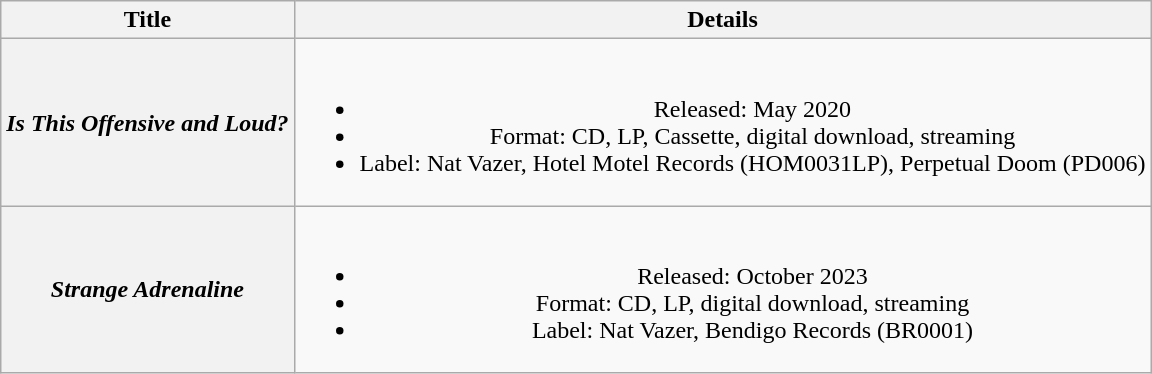<table class="wikitable plainrowheaders" style="text-align:center;" border="1">
<tr>
<th>Title</th>
<th>Details</th>
</tr>
<tr>
<th scope="row"><em>Is This Offensive and Loud?</em></th>
<td><br><ul><li>Released: May 2020</li><li>Format: CD, LP, Cassette, digital download, streaming</li><li>Label: Nat Vazer, Hotel Motel Records (HOM0031LP),  Perpetual Doom (PD006)</li></ul></td>
</tr>
<tr>
<th scope="row"><em>Strange Adrenaline</em></th>
<td><br><ul><li>Released: October 2023</li><li>Format: CD, LP, digital download, streaming</li><li>Label: Nat Vazer, Bendigo Records (BR0001)</li></ul></td>
</tr>
</table>
